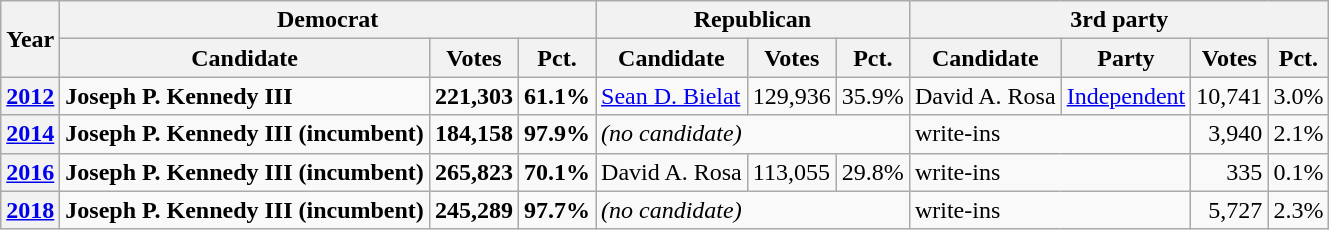<table class="wikitable">
<tr>
<th scope=col rowspan=2>Year</th>
<th scope=col colspan=3>Democrat</th>
<th scope=col colspan=3>Republican</th>
<th scope=col colspan=4>3rd party</th>
</tr>
<tr>
<th scope=col>Candidate</th>
<th scope=col>Votes</th>
<th scope=col>Pct.</th>
<th scope=col>Candidate</th>
<th scope=col>Votes</th>
<th scope=col>Pct.</th>
<th scope=col>Candidate</th>
<th scope=col>Party</th>
<th scope=col>Votes</th>
<th scope=col>Pct.</th>
</tr>
<tr>
<th scope=row><a href='#'>2012</a></th>
<td><strong>Joseph P. Kennedy III</strong></td>
<td><strong>221,303</strong></td>
<td><strong>61.1%</strong></td>
<td><a href='#'>Sean D. Bielat</a></td>
<td>129,936</td>
<td>35.9%</td>
<td>David A. Rosa</td>
<td><a href='#'>Independent</a></td>
<td>10,741</td>
<td>3.0%</td>
</tr>
<tr>
<th scope=row><a href='#'>2014</a></th>
<td><strong>Joseph P. Kennedy III</strong> <strong>(incumbent)</strong></td>
<td><strong>184,158</strong></td>
<td><strong>97.9%</strong></td>
<td colspan=3 ><em>(no candidate)</em></td>
<td colspan=2>write-ins</td>
<td align="right">3,940</td>
<td>2.1%</td>
</tr>
<tr>
<th scope=row><a href='#'>2016</a></th>
<td><strong>Joseph P. Kennedy III</strong> <strong>(incumbent)</strong></td>
<td><strong>265,823</strong></td>
<td><strong>70.1%</strong></td>
<td>David A. Rosa</td>
<td>113,055</td>
<td>29.8%</td>
<td colspan=2>write-ins</td>
<td align="right">335</td>
<td>0.1%</td>
</tr>
<tr>
<th scope=row><a href='#'>2018</a></th>
<td><strong>Joseph P. Kennedy III</strong> <strong>(incumbent)</strong></td>
<td><strong>245,289</strong></td>
<td><strong>97.7%</strong></td>
<td colspan=3 ><em>(no candidate)</em></td>
<td colspan=2>write-ins</td>
<td align="right">5,727</td>
<td>2.3%</td>
</tr>
</table>
